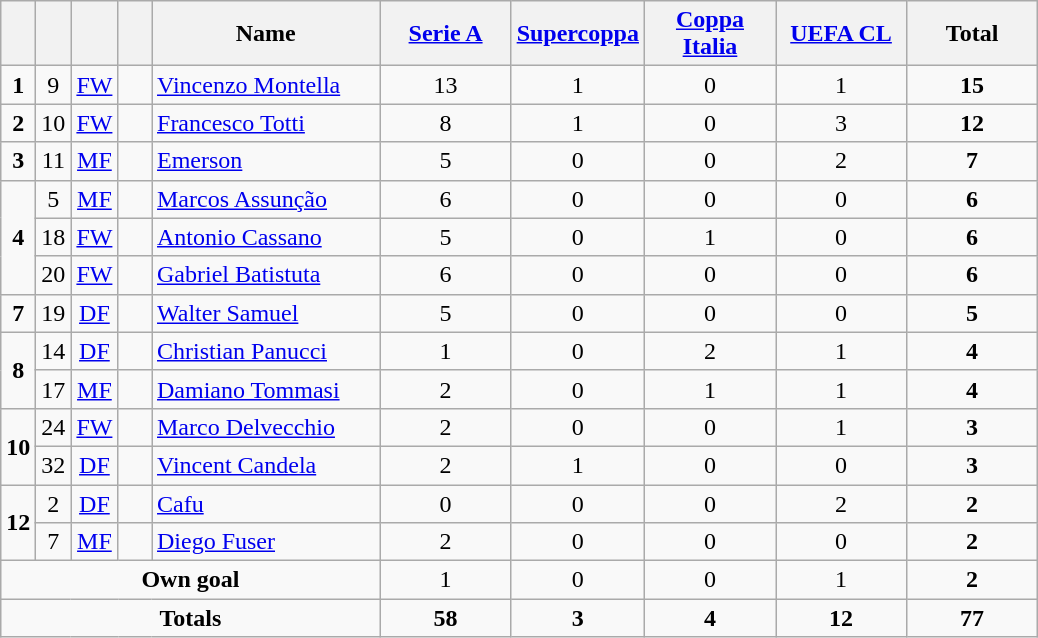<table class="wikitable" style="text-align:center">
<tr>
<th width=15></th>
<th width=15></th>
<th width=15></th>
<th width=15></th>
<th width=145>Name</th>
<th width=80><a href='#'>Serie A</a></th>
<th width=80><a href='#'>Supercoppa</a></th>
<th width=80><a href='#'>Coppa Italia</a></th>
<th width=80><a href='#'>UEFA CL</a></th>
<th width=80>Total</th>
</tr>
<tr>
<td><strong>1</strong></td>
<td>9</td>
<td><a href='#'>FW</a></td>
<td></td>
<td align=left><a href='#'>Vincenzo Montella</a></td>
<td>13</td>
<td>1</td>
<td>0</td>
<td>1</td>
<td><strong>15</strong></td>
</tr>
<tr>
<td><strong>2</strong></td>
<td>10</td>
<td><a href='#'>FW</a></td>
<td></td>
<td align=left><a href='#'>Francesco Totti</a></td>
<td>8</td>
<td>1</td>
<td>0</td>
<td>3</td>
<td><strong>12</strong></td>
</tr>
<tr>
<td><strong>3</strong></td>
<td>11</td>
<td><a href='#'>MF</a></td>
<td></td>
<td align=left><a href='#'>Emerson</a></td>
<td>5</td>
<td>0</td>
<td>0</td>
<td>2</td>
<td><strong>7</strong></td>
</tr>
<tr>
<td rowspan=3><strong>4</strong></td>
<td>5</td>
<td><a href='#'>MF</a></td>
<td></td>
<td align=left><a href='#'>Marcos Assunção</a></td>
<td>6</td>
<td>0</td>
<td>0</td>
<td>0</td>
<td><strong>6</strong></td>
</tr>
<tr>
<td>18</td>
<td><a href='#'>FW</a></td>
<td></td>
<td align=left><a href='#'>Antonio Cassano</a></td>
<td>5</td>
<td>0</td>
<td>1</td>
<td>0</td>
<td><strong>6</strong></td>
</tr>
<tr>
<td>20</td>
<td><a href='#'>FW</a></td>
<td></td>
<td align=left><a href='#'>Gabriel Batistuta</a></td>
<td>6</td>
<td>0</td>
<td>0</td>
<td>0</td>
<td><strong>6</strong></td>
</tr>
<tr>
<td><strong>7</strong></td>
<td>19</td>
<td><a href='#'>DF</a></td>
<td></td>
<td align=left><a href='#'>Walter Samuel</a></td>
<td>5</td>
<td>0</td>
<td>0</td>
<td>0</td>
<td><strong>5</strong></td>
</tr>
<tr>
<td rowspan=2><strong>8</strong></td>
<td>14</td>
<td><a href='#'>DF</a></td>
<td></td>
<td align=left><a href='#'>Christian Panucci</a></td>
<td>1</td>
<td>0</td>
<td>2</td>
<td>1</td>
<td><strong>4</strong></td>
</tr>
<tr>
<td>17</td>
<td><a href='#'>MF</a></td>
<td></td>
<td align=left><a href='#'>Damiano Tommasi</a></td>
<td>2</td>
<td>0</td>
<td>1</td>
<td>1</td>
<td><strong>4</strong></td>
</tr>
<tr>
<td rowspan=2><strong>10</strong></td>
<td>24</td>
<td><a href='#'>FW</a></td>
<td></td>
<td align=left><a href='#'>Marco Delvecchio</a></td>
<td>2</td>
<td>0</td>
<td>0</td>
<td>1</td>
<td><strong>3</strong></td>
</tr>
<tr>
<td>32</td>
<td><a href='#'>DF</a></td>
<td></td>
<td align=left><a href='#'>Vincent Candela</a></td>
<td>2</td>
<td>1</td>
<td>0</td>
<td>0</td>
<td><strong>3</strong></td>
</tr>
<tr>
<td rowspan=2><strong>12</strong></td>
<td>2</td>
<td><a href='#'>DF</a></td>
<td></td>
<td align=left><a href='#'>Cafu</a></td>
<td>0</td>
<td>0</td>
<td>0</td>
<td>2</td>
<td><strong>2</strong></td>
</tr>
<tr>
<td>7</td>
<td><a href='#'>MF</a></td>
<td></td>
<td align=left><a href='#'>Diego Fuser</a></td>
<td>2</td>
<td>0</td>
<td>0</td>
<td>0</td>
<td><strong>2</strong></td>
</tr>
<tr>
<td colspan=5><strong>Own goal</strong></td>
<td>1</td>
<td>0</td>
<td>0</td>
<td>1</td>
<td><strong>2</strong></td>
</tr>
<tr>
<td colspan=5><strong>Totals</strong></td>
<td><strong>58</strong></td>
<td><strong>3</strong></td>
<td><strong>4</strong></td>
<td><strong>12</strong></td>
<td><strong>77</strong></td>
</tr>
</table>
